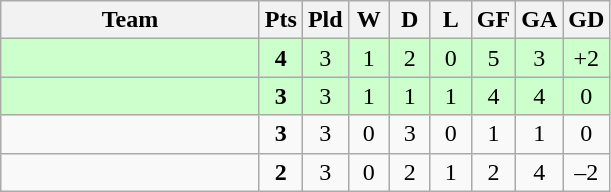<table class=wikitable style="text-align:center">
<tr>
<th width=165>Team</th>
<th width=20>Pts</th>
<th width=20>Pld</th>
<th width=20>W</th>
<th width=20>D</th>
<th width=20>L</th>
<th width=20>GF</th>
<th width=20>GA</th>
<th width=20>GD</th>
</tr>
<tr align=center style="background:#ccffcc;">
<td style="text-align:left;"></td>
<td><strong>4</strong></td>
<td>3</td>
<td>1</td>
<td>2</td>
<td>0</td>
<td>5</td>
<td>3</td>
<td>+2</td>
</tr>
<tr align=center style="background:#ccffcc;">
<td style="text-align:left;"></td>
<td><strong>3</strong></td>
<td>3</td>
<td>1</td>
<td>1</td>
<td>1</td>
<td>4</td>
<td>4</td>
<td>0</td>
</tr>
<tr align=center>
<td style="text-align:left;"></td>
<td><strong>3</strong></td>
<td>3</td>
<td>0</td>
<td>3</td>
<td>0</td>
<td>1</td>
<td>1</td>
<td>0</td>
</tr>
<tr align=center>
<td style="text-align:left;"></td>
<td><strong>2</strong></td>
<td>3</td>
<td>0</td>
<td>2</td>
<td>1</td>
<td>2</td>
<td>4</td>
<td>–2</td>
</tr>
</table>
